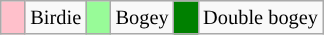<table class="wikitable" span=50 style="font-size:85%;">
<tr>
<td style="background: Pink;" width=10></td>
<td>Birdie</td>
<td style="background: PaleGreen;" width=10></td>
<td>Bogey</td>
<td style="background: Green;" width=10></td>
<td>Double bogey</td>
</tr>
</table>
